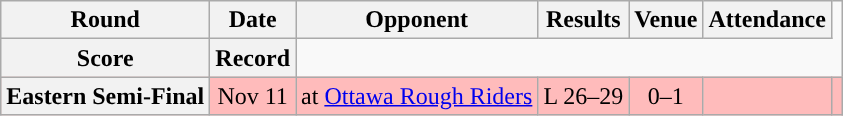<table class="wikitable" style="text-align:center">
<tr>
<th>Round</th>
<th>Date</th>
<th>Opponent</th>
<th>Results</th>
<th>Venue</th>
<th>Attendance</th>
</tr>
<tr>
<th>Score</th>
<th>Record</th>
</tr>
<tr style="background:#ffbbbb">
<th>Eastern Semi-Final</th>
<td>Nov 11</td>
<td>at <a href='#'>Ottawa Rough Riders</a></td>
<td>L 26–29</td>
<td>0–1</td>
<td></td>
<td></td>
</tr>
</table>
